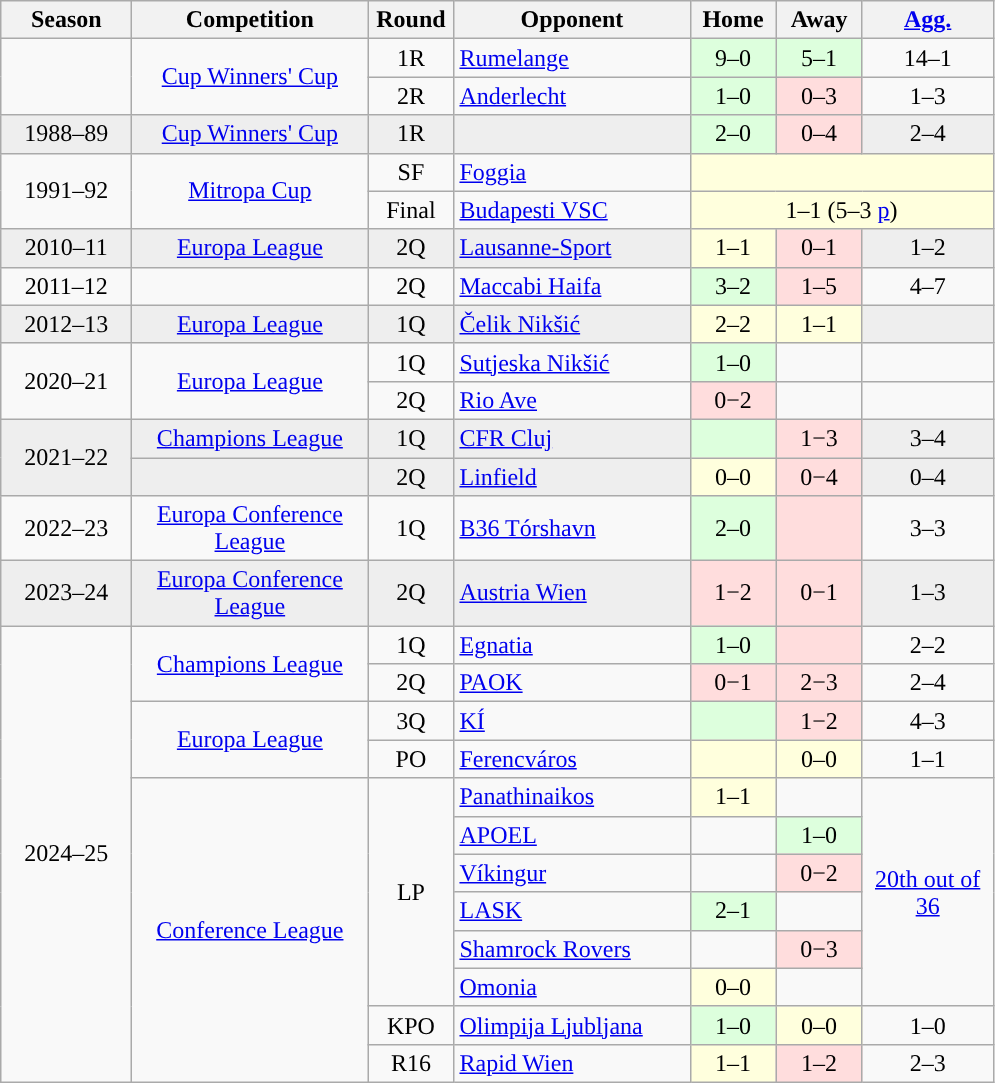<table class="wikitable" style="text-align: center">
<tr>
<th width="80">Season</th>
<th width="150">Competition</th>
<th width="50">Round</th>
<th width="150">Opponent</th>
<th width="50">Home</th>
<th width="50">Away</th>
<th width="80"><a href='#'>Agg.</a></th>
</tr>
<tr>
<td rowspan=2></td>
<td rowspan=2><a href='#'>Cup Winners' Cup</a></td>
<td>1R</td>
<td align="left"> <a href='#'>Rumelange</a></td>
<td bgcolor="#ddffdd">9–0</td>
<td bgcolor="#ddffdd">5–1</td>
<td>14–1</td>
</tr>
<tr>
<td>2R</td>
<td align="left"> <a href='#'>Anderlecht</a></td>
<td bgcolor="#ddffdd">1–0</td>
<td bgcolor="#ffdddd">0–3</td>
<td>1–3</td>
</tr>
<tr bgcolor=#EEEEEE>
<td>1988–89</td>
<td><a href='#'>Cup Winners' Cup</a></td>
<td>1R</td>
<td align="left"></td>
<td bgcolor="#ddffdd">2–0</td>
<td bgcolor="#ffdddd">0–4</td>
<td>2–4</td>
</tr>
<tr>
<td rowspan=2>1991–92</td>
<td rowspan=2><a href='#'>Mitropa Cup</a></td>
<td>SF</td>
<td align="left"> <a href='#'>Foggia</a></td>
<td colspan="3" bgcolor="#ffffdd"></td>
</tr>
<tr>
<td>Final</td>
<td align="left"> <a href='#'>Budapesti VSC</a></td>
<td colspan="3" bgcolor="#ffffdd">1–1 (5–3 <a href='#'>p</a>)</td>
</tr>
<tr bgcolor=#EEEEEE>
<td>2010–11</td>
<td><a href='#'>Europa League</a></td>
<td>2Q</td>
<td align="left"> <a href='#'>Lausanne-Sport</a></td>
<td bgcolor="#ffffdd">1–1</td>
<td bgcolor="#ffdddd">0–1</td>
<td>1–2</td>
</tr>
<tr>
<td>2011–12</td>
<td></td>
<td>2Q</td>
<td align="left"> <a href='#'>Maccabi Haifa</a></td>
<td bgcolor="#ddffdd">3–2</td>
<td bgcolor="#ffdddd">1–5</td>
<td>4–7</td>
</tr>
<tr bgcolor=#EEEEEE>
<td>2012–13</td>
<td><a href='#'>Europa League</a></td>
<td>1Q</td>
<td align="left"> <a href='#'>Čelik Nikšić</a></td>
<td bgcolor="#ffffdd">2–2</td>
<td bgcolor="#ffffdd">1–1</td>
<td></td>
</tr>
<tr>
<td rowspan=2>2020–21</td>
<td rowspan=2><a href='#'>Europa League</a></td>
<td>1Q</td>
<td align="left"> <a href='#'>Sutjeska Nikšić</a></td>
<td bgcolor="#ddffdd">1–0</td>
<td></td>
<td></td>
</tr>
<tr>
<td>2Q</td>
<td align="left"> <a href='#'>Rio Ave</a></td>
<td bgcolor="#ffdddd">0−2</td>
<td></td>
<td></td>
</tr>
<tr bgcolor=#EEEEEE>
<td rowspan=2>2021–22</td>
<td><a href='#'>Champions League</a></td>
<td>1Q</td>
<td align="left"> <a href='#'>CFR Cluj</a></td>
<td bgcolor="#ddffdd"></td>
<td bgcolor="#ffdddd">1−3</td>
<td>3–4</td>
</tr>
<tr bgcolor=#EEEEEE>
<td></td>
<td>2Q</td>
<td align="left"> <a href='#'>Linfield</a></td>
<td bgcolor="#ffffdd">0–0</td>
<td bgcolor="#ffdddd">0−4</td>
<td>0–4</td>
</tr>
<tr>
<td>2022–23</td>
<td><a href='#'>Europa Conference League</a></td>
<td>1Q</td>
<td align="left"> <a href='#'>B36 Tórshavn</a></td>
<td bgcolor="#ddffdd">2–0</td>
<td bgcolor="#ffdddd"></td>
<td>3–3 </td>
</tr>
<tr bgcolor=#EEEEEE>
<td>2023–24</td>
<td><a href='#'>Europa Conference League</a></td>
<td>2Q</td>
<td align="left"> <a href='#'>Austria Wien</a></td>
<td bgcolor="#ffdddd">1−2</td>
<td bgcolor="#ffdddd">0−1</td>
<td>1–3</td>
</tr>
<tr>
<td rowspan=12>2024–25</td>
<td rowspan=2><a href='#'>Champions League</a></td>
<td>1Q</td>
<td align="left"> <a href='#'>Egnatia</a></td>
<td bgcolor="#ddffdd">1–0</td>
<td bgcolor="#ffdddd"></td>
<td>2–2 </td>
</tr>
<tr>
<td>2Q</td>
<td align="left"> <a href='#'>PAOK</a></td>
<td bgcolor="#ffdddd">0−1</td>
<td bgcolor="#ffdddd">2−3</td>
<td>2–4</td>
</tr>
<tr>
<td rowspan=2><a href='#'>Europa League</a></td>
<td>3Q</td>
<td align="left"> <a href='#'>KÍ</a></td>
<td bgcolor="#ddffdd"></td>
<td bgcolor="#ffdddd">1−2</td>
<td>4–3</td>
</tr>
<tr>
<td>PO</td>
<td align="left"> <a href='#'>Ferencváros</a></td>
<td bgcolor="#ffffdd"></td>
<td bgcolor="#ffffdd">0–0</td>
<td>1–1 </td>
</tr>
<tr>
<td rowspan=8><a href='#'>Conference League</a></td>
<td rowspan=6>LP</td>
<td align="left"> <a href='#'>Panathinaikos</a></td>
<td bgcolor="#ffffdd">1–1</td>
<td></td>
<td rowspan="6" style="text-align:center;"><a href='#'>20th out of 36</a></td>
</tr>
<tr>
<td align="left"> <a href='#'>APOEL</a></td>
<td></td>
<td bgcolor="#ddffdd">1–0</td>
</tr>
<tr>
<td align="left"> <a href='#'>Víkingur</a></td>
<td></td>
<td bgcolor="#ffdddd">0−2</td>
</tr>
<tr>
<td align="left"> <a href='#'>LASK</a></td>
<td bgcolor="#ddffdd">2–1</td>
<td></td>
</tr>
<tr>
<td align="left"> <a href='#'>Shamrock Rovers</a></td>
<td></td>
<td bgcolor="#ffdddd">0−3</td>
</tr>
<tr>
<td align="left"> <a href='#'>Omonia</a></td>
<td bgcolor="#ffffdd">0–0</td>
<td></td>
</tr>
<tr>
<td>KPO</td>
<td align="left"> <a href='#'>Olimpija Ljubljana</a></td>
<td bgcolor="#ddffdd">1–0</td>
<td bgcolor="#ffffdd">0–0</td>
<td>1–0</td>
</tr>
<tr>
<td>R16</td>
<td align="left"> <a href='#'>Rapid Wien</a></td>
<td bgcolor="#ffffdd">1–1</td>
<td bgcolor="#ffdddd">1–2 </td>
<td>2–3</td>
</tr>
</table>
